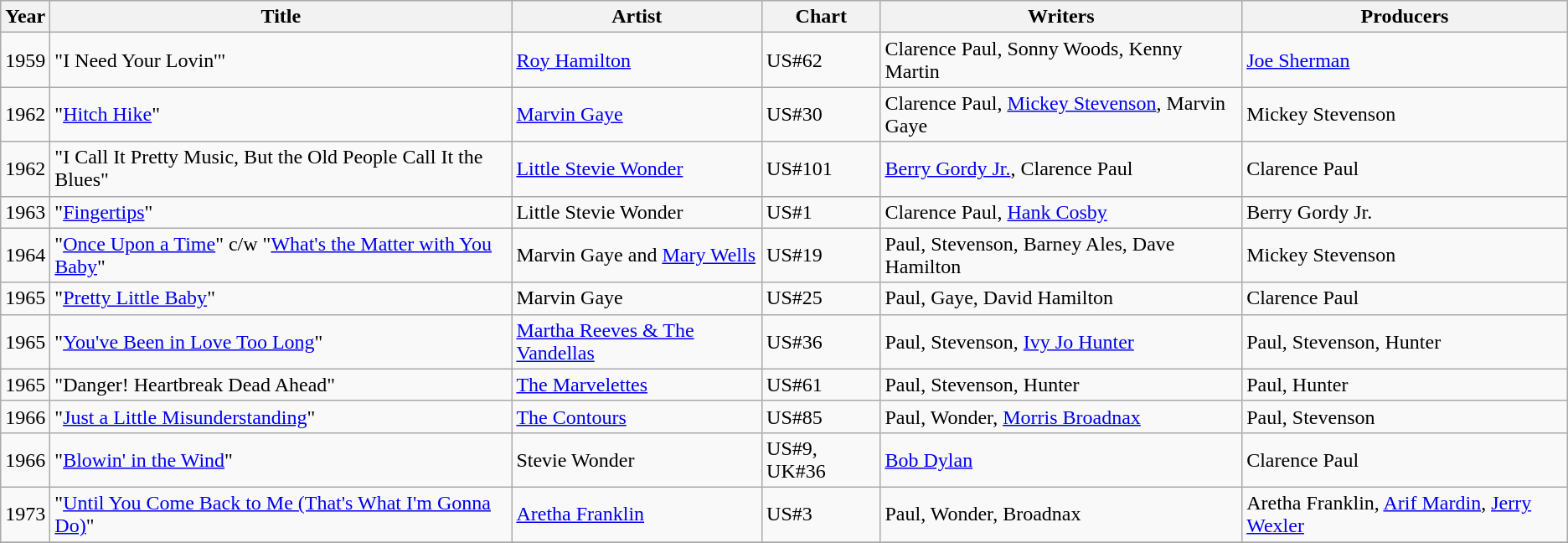<table class="wikitable">
<tr>
<th>Year</th>
<th>Title</th>
<th>Artist</th>
<th>Chart</th>
<th>Writers</th>
<th>Producers</th>
</tr>
<tr>
<td>1959</td>
<td>"I Need Your Lovin'"</td>
<td><a href='#'>Roy Hamilton</a></td>
<td>US#62</td>
<td>Clarence Paul, Sonny Woods, Kenny Martin</td>
<td><a href='#'>Joe Sherman</a></td>
</tr>
<tr>
<td>1962</td>
<td>"<a href='#'>Hitch Hike</a>"</td>
<td><a href='#'>Marvin Gaye</a></td>
<td>US#30</td>
<td>Clarence Paul, <a href='#'>Mickey Stevenson</a>, Marvin Gaye</td>
<td>Mickey Stevenson</td>
</tr>
<tr>
<td>1962</td>
<td>"I Call It Pretty Music, But the Old People Call It the Blues"</td>
<td><a href='#'>Little Stevie Wonder</a></td>
<td>US#101</td>
<td><a href='#'>Berry Gordy Jr.</a>, Clarence Paul</td>
<td>Clarence Paul</td>
</tr>
<tr>
<td>1963</td>
<td>"<a href='#'>Fingertips</a>"</td>
<td>Little Stevie Wonder</td>
<td>US#1</td>
<td>Clarence Paul, <a href='#'>Hank Cosby</a></td>
<td>Berry Gordy Jr.</td>
</tr>
<tr>
<td>1964</td>
<td>"<a href='#'>Once Upon a Time</a>" c/w "<a href='#'>What's the Matter with You Baby</a>"</td>
<td>Marvin Gaye and <a href='#'>Mary Wells</a></td>
<td>US#19</td>
<td>Paul, Stevenson, Barney Ales, Dave Hamilton</td>
<td>Mickey Stevenson</td>
</tr>
<tr>
<td>1965</td>
<td>"<a href='#'>Pretty Little Baby</a>"</td>
<td>Marvin Gaye</td>
<td>US#25</td>
<td>Paul, Gaye, David Hamilton</td>
<td>Clarence Paul</td>
</tr>
<tr>
<td>1965</td>
<td>"<a href='#'>You've Been in Love Too Long</a>"</td>
<td><a href='#'>Martha Reeves & The Vandellas</a></td>
<td>US#36</td>
<td>Paul, Stevenson, <a href='#'>Ivy Jo Hunter</a></td>
<td>Paul, Stevenson, Hunter</td>
</tr>
<tr>
<td>1965</td>
<td>"Danger! Heartbreak Dead Ahead"</td>
<td><a href='#'>The Marvelettes</a></td>
<td>US#61</td>
<td>Paul, Stevenson, Hunter</td>
<td>Paul, Hunter</td>
</tr>
<tr>
<td>1966</td>
<td>"<a href='#'>Just a Little Misunderstanding</a>"</td>
<td><a href='#'>The Contours</a></td>
<td>US#85</td>
<td>Paul, Wonder, <a href='#'>Morris Broadnax</a></td>
<td>Paul, Stevenson</td>
</tr>
<tr>
<td>1966</td>
<td>"<a href='#'>Blowin' in the Wind</a>"</td>
<td>Stevie Wonder</td>
<td>US#9, UK#36</td>
<td><a href='#'>Bob Dylan</a></td>
<td>Clarence Paul</td>
</tr>
<tr>
<td>1973</td>
<td>"<a href='#'>Until You Come Back to Me (That's What I'm Gonna Do)</a>"</td>
<td><a href='#'>Aretha Franklin</a></td>
<td>US#3</td>
<td>Paul, Wonder, Broadnax</td>
<td>Aretha Franklin, <a href='#'>Arif Mardin</a>, <a href='#'>Jerry Wexler</a></td>
</tr>
<tr>
</tr>
</table>
